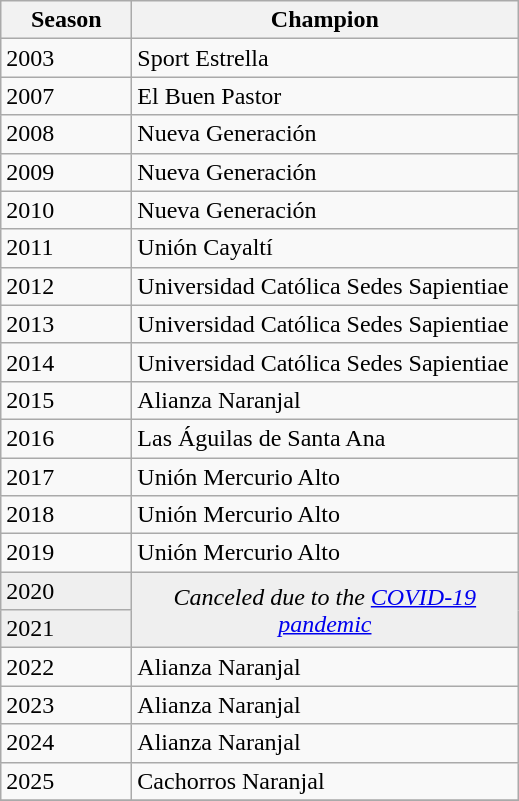<table class="wikitable sortable">
<tr>
<th width=80px>Season</th>
<th width=250px>Champion</th>
</tr>
<tr>
<td>2003</td>
<td>Sport Estrella</td>
</tr>
<tr>
<td>2007</td>
<td>El Buen Pastor</td>
</tr>
<tr>
<td>2008</td>
<td>Nueva Generación</td>
</tr>
<tr>
<td>2009</td>
<td>Nueva Generación</td>
</tr>
<tr>
<td>2010</td>
<td>Nueva Generación</td>
</tr>
<tr>
<td>2011</td>
<td>Unión Cayaltí</td>
</tr>
<tr>
<td>2012</td>
<td>Universidad Católica Sedes Sapientiae</td>
</tr>
<tr>
<td>2013</td>
<td>Universidad Católica Sedes Sapientiae</td>
</tr>
<tr>
<td>2014</td>
<td>Universidad Católica Sedes Sapientiae</td>
</tr>
<tr>
<td>2015</td>
<td>Alianza Naranjal</td>
</tr>
<tr>
<td>2016</td>
<td>Las Águilas de Santa Ana</td>
</tr>
<tr>
<td>2017</td>
<td>Unión Mercurio Alto</td>
</tr>
<tr>
<td>2018</td>
<td>Unión Mercurio Alto</td>
</tr>
<tr>
<td>2019</td>
<td>Unión Mercurio Alto</td>
</tr>
<tr bgcolor=#efefef>
<td>2020</td>
<td rowspan=2 colspan="1" align=center><em>Canceled due to the <a href='#'>COVID-19 pandemic</a></em></td>
</tr>
<tr bgcolor=#efefef>
<td>2021</td>
</tr>
<tr>
<td>2022</td>
<td>Alianza Naranjal</td>
</tr>
<tr>
<td>2023</td>
<td>Alianza Naranjal</td>
</tr>
<tr>
<td>2024</td>
<td>Alianza Naranjal</td>
</tr>
<tr>
<td>2025</td>
<td>Cachorros Naranjal</td>
</tr>
<tr>
</tr>
</table>
